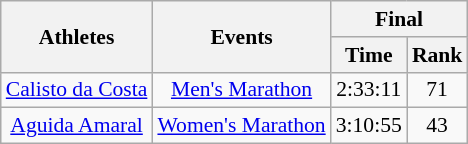<table class=wikitable style=font-size:90%>
<tr>
<th rowspan=2>Athletes</th>
<th rowspan=2>Events</th>
<th colspan=2>Final</th>
</tr>
<tr>
<th>Time</th>
<th>Rank</th>
</tr>
<tr align=center>
<td><a href='#'>Calisto da Costa</a></td>
<td><a href='#'>Men's Marathon</a></td>
<td>2:33:11</td>
<td>71</td>
</tr>
<tr align=center>
<td><a href='#'>Aguida Amaral</a></td>
<td><a href='#'>Women's Marathon</a></td>
<td>3:10:55</td>
<td>43</td>
</tr>
</table>
